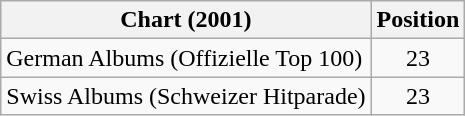<table class="wikitable sortable">
<tr>
<th>Chart (2001)</th>
<th>Position</th>
</tr>
<tr>
<td>German Albums (Offizielle Top 100)</td>
<td align="center">23</td>
</tr>
<tr>
<td>Swiss Albums (Schweizer Hitparade)</td>
<td align="center">23</td>
</tr>
</table>
